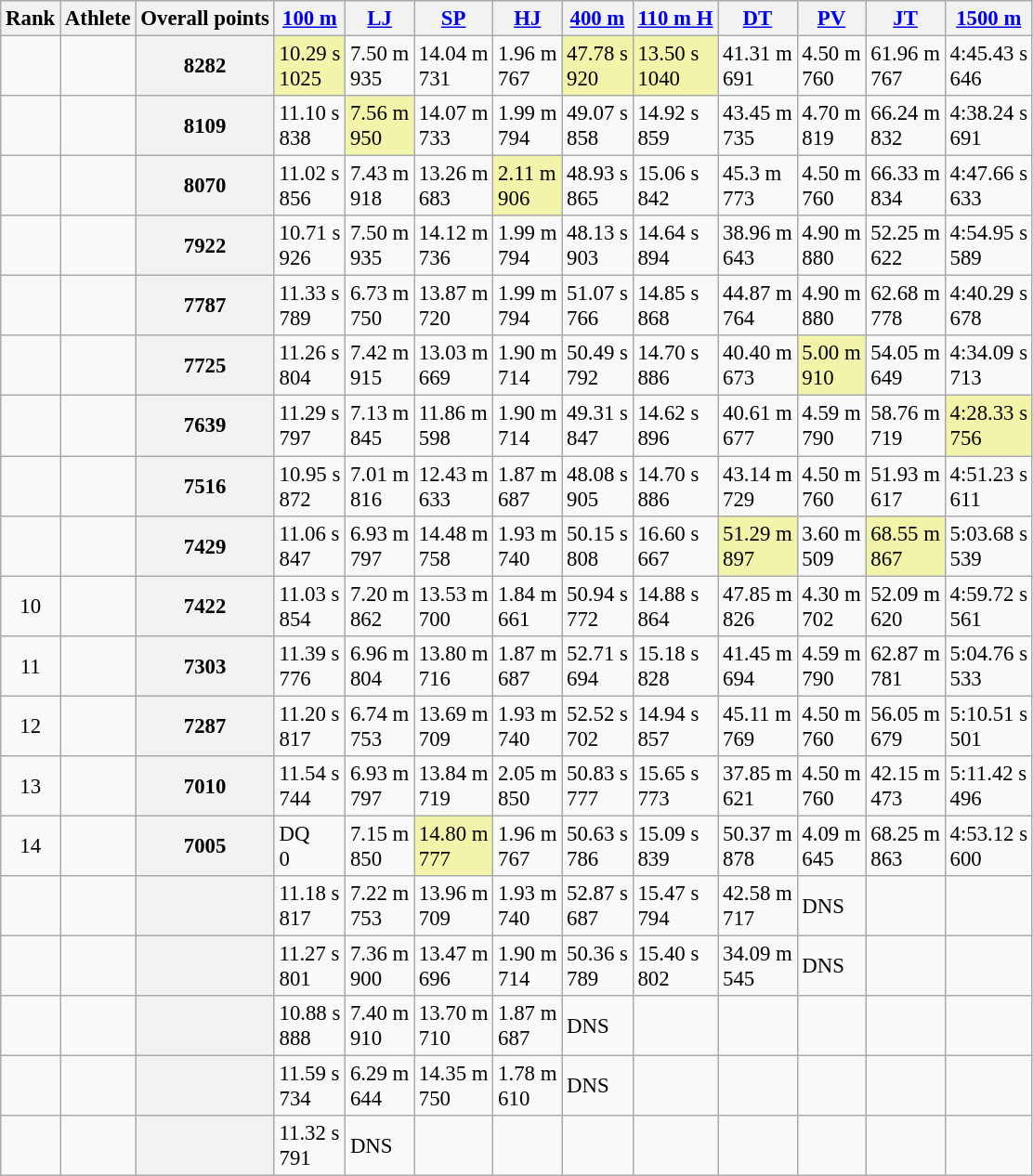<table class="wikitable sortable" style="font-size:95%;">
<tr>
<th>Rank</th>
<th>Athlete</th>
<th>Overall points</th>
<th><a href='#'>100 m</a></th>
<th><a href='#'>LJ</a></th>
<th><a href='#'>SP</a></th>
<th><a href='#'>HJ</a></th>
<th><a href='#'>400 m</a></th>
<th><a href='#'>110 m H</a></th>
<th><a href='#'>DT</a></th>
<th><a href='#'>PV</a></th>
<th><a href='#'>JT</a></th>
<th><a href='#'>1500 m</a></th>
</tr>
<tr>
<td align=center></td>
<td></td>
<th>8282</th>
<td bgcolor="F2F5A9">10.29 s<br>1025</td>
<td>7.50 m<br>935</td>
<td>14.04 m<br>731</td>
<td>1.96 m<br>767</td>
<td bgcolor="F2F5A9">47.78 s <br>920</td>
<td bgcolor="F2F5A9">13.50 s <br>1040</td>
<td>41.31 m <br>691</td>
<td>4.50 m <br>760</td>
<td>61.96 m <br>767</td>
<td>4:45.43 s <br>646</td>
</tr>
<tr>
<td align=center></td>
<td></td>
<th>8109</th>
<td>11.10 s <br>838</td>
<td bgcolor="F2F5A9">7.56 m<br>950</td>
<td>14.07 m<br>733</td>
<td>1.99 m<br>794</td>
<td>49.07 s <br>858</td>
<td>14.92 s <br>859</td>
<td>43.45 m <br>735</td>
<td>4.70 m <br>819</td>
<td>66.24 m <br>832</td>
<td>4:38.24 s <br>691</td>
</tr>
<tr>
<td align=center></td>
<td></td>
<th>8070</th>
<td>11.02 s <br>856</td>
<td>7.43 m<br>918</td>
<td>13.26 m<br>683</td>
<td bgcolor="F2F5A9">2.11 m<br>906</td>
<td>48.93 s <br>865</td>
<td>15.06 s <br>842</td>
<td>45.3 m <br>773</td>
<td>4.50 m <br>760</td>
<td>66.33 m <br>834</td>
<td>4:47.66 s <br>633</td>
</tr>
<tr>
<td align=center></td>
<td></td>
<th>7922</th>
<td>10.71 s <br>926</td>
<td>7.50 m <br>935</td>
<td>14.12 m <br>736</td>
<td>1.99 m <br>794</td>
<td>48.13 s <br>903</td>
<td>14.64 s <br>894</td>
<td>38.96 m <br>643</td>
<td>4.90 m <br>880</td>
<td>52.25 m <br>622</td>
<td>4:54.95 s <br>589</td>
</tr>
<tr>
<td align=center></td>
<td></td>
<th>7787</th>
<td>11.33 s <br>789</td>
<td>6.73 m <br>750</td>
<td>13.87 m <br>720</td>
<td>1.99 m <br>794</td>
<td>51.07 s <br>766</td>
<td>14.85 s <br>868</td>
<td>44.87 m <br>764</td>
<td>4.90 m <br>880</td>
<td>62.68 m <br>778</td>
<td>4:40.29 s <br>678</td>
</tr>
<tr>
<td align=center></td>
<td></td>
<th>7725</th>
<td>11.26 s <br>804</td>
<td>7.42 m <br>915</td>
<td>13.03 m <br>669</td>
<td>1.90 m <br>714</td>
<td>50.49 s <br>792</td>
<td>14.70 s <br>886</td>
<td>40.40 m <br>673</td>
<td bgcolor="F2F5A9">5.00 m <br>910</td>
<td>54.05 m <br>649</td>
<td>4:34.09 s <br>713</td>
</tr>
<tr>
<td align=center></td>
<td></td>
<th>7639</th>
<td>11.29 s <br>797</td>
<td>7.13 m <br>845</td>
<td>11.86 m <br>598</td>
<td>1.90 m <br>714</td>
<td>49.31 s <br>847</td>
<td>14.62 s <br>896</td>
<td>40.61 m <br>677</td>
<td>4.59 m <br>790</td>
<td>58.76 m <br>719</td>
<td bgcolor="F2F5A9">4:28.33 s <br>756</td>
</tr>
<tr>
<td align=center></td>
<td></td>
<th>7516</th>
<td>10.95 s <br>872</td>
<td>7.01 m <br> 816</td>
<td>12.43 m <br>633</td>
<td>1.87 m <br>687</td>
<td>48.08 s <br>905</td>
<td>14.70 s <br>886</td>
<td>43.14 m <br>729</td>
<td>4.50 m <br>760</td>
<td>51.93 m <br>617</td>
<td>4:51.23 s <br>611</td>
</tr>
<tr>
<td align=center></td>
<td></td>
<th>7429</th>
<td>11.06 s <br>847</td>
<td>6.93 m <br>797</td>
<td>14.48 m <br>758</td>
<td>1.93 m <br>740</td>
<td>50.15 s <br>808</td>
<td>16.60 s <br>667</td>
<td bgcolor="F2F5A9">51.29 m <br>897</td>
<td>3.60 m <br>509</td>
<td bgcolor="F2F5A9">68.55 m <br>867</td>
<td>5:03.68 s <br>539</td>
</tr>
<tr>
<td align=center>10</td>
<td></td>
<th>7422</th>
<td>11.03 s <br>854</td>
<td>7.20 m <br>862</td>
<td>13.53 m <br>700</td>
<td>1.84 m <br>661</td>
<td>50.94 s <br>772</td>
<td>14.88 s <br>864</td>
<td>47.85 m <br>826</td>
<td>4.30 m <br>702</td>
<td>52.09 m <br>620</td>
<td>4:59.72 s <br>561</td>
</tr>
<tr>
<td align=center>11</td>
<td></td>
<th>7303</th>
<td>11.39 s <br>776</td>
<td>6.96 m <br>804</td>
<td>13.80 m <br>716</td>
<td>1.87 m <br>687</td>
<td>52.71 s <br>694</td>
<td>15.18 s <br>828</td>
<td>41.45 m <br>694</td>
<td>4.59 m <br>790</td>
<td>62.87 m <br>781</td>
<td>5:04.76 s <br>533</td>
</tr>
<tr>
<td align=center>12</td>
<td></td>
<th>7287</th>
<td>11.20 s <br>817</td>
<td>6.74 m <br>753</td>
<td>13.69 m <br>709</td>
<td>1.93 m <br>740</td>
<td>52.52 s <br>702</td>
<td>14.94 s <br>857</td>
<td>45.11 m <br>769</td>
<td>4.50 m <br>760</td>
<td>56.05 m <br> 679</td>
<td>5:10.51 s <br>501</td>
</tr>
<tr>
<td align=center>13</td>
<td></td>
<th>7010</th>
<td>11.54 s <br>744</td>
<td>6.93 m <br>797</td>
<td>13.84 m <br>719</td>
<td>2.05 m <br>850</td>
<td>50.83 s <br>777</td>
<td>15.65 s <br>773</td>
<td>37.85 m <br>621</td>
<td>4.50 m <br>760</td>
<td>42.15 m <br>473</td>
<td>5:11.42 s <br>496</td>
</tr>
<tr>
<td align=center>14</td>
<td></td>
<th>7005</th>
<td>DQ<br>0</td>
<td>7.15 m <br>850</td>
<td bgcolor="F2F5A9">14.80 m <br>777</td>
<td>1.96 m <br>767</td>
<td>50.63 s <br>786</td>
<td>15.09 s <br> 839</td>
<td>50.37 m <br>878</td>
<td>4.09 m <br>645</td>
<td>68.25 m <br>863</td>
<td>4:53.12 s <br>600</td>
</tr>
<tr>
<td align=center></td>
<td></td>
<th></th>
<td>11.18 s <br>817</td>
<td>7.22 m <br>753</td>
<td>13.96 m <br>709</td>
<td>1.93 m <br>740</td>
<td>52.87 s <br>687</td>
<td>15.47 s <br>794</td>
<td>42.58 m <br>717</td>
<td>DNS</td>
<td></td>
<td></td>
</tr>
<tr>
<td align=center></td>
<td></td>
<th></th>
<td>11.27 s <br>801</td>
<td>7.36 m <br>900</td>
<td>13.47 m <br>696</td>
<td>1.90 m <br>714</td>
<td>50.36 s <br>789</td>
<td>15.40 s <br>802</td>
<td>34.09 m <br>545</td>
<td>DNS</td>
<td></td>
<td></td>
</tr>
<tr>
<td align=center></td>
<td></td>
<th></th>
<td>10.88 s <br>888</td>
<td>7.40 m <br>910</td>
<td>13.70 m <br>710</td>
<td>1.87 m <br>687</td>
<td>DNS</td>
<td></td>
<td></td>
<td></td>
<td></td>
<td></td>
</tr>
<tr>
<td align=center></td>
<td></td>
<th></th>
<td>11.59 s <br>734</td>
<td>6.29 m <br>644</td>
<td>14.35 m <br>750</td>
<td>1.78 m <br>610</td>
<td>DNS</td>
<td></td>
<td></td>
<td></td>
<td></td>
<td></td>
</tr>
<tr>
<td align=center></td>
<td></td>
<th></th>
<td>11.32 s <br>791</td>
<td>DNS</td>
<td></td>
<td></td>
<td></td>
<td></td>
<td></td>
<td></td>
<td></td>
<td></td>
</tr>
</table>
